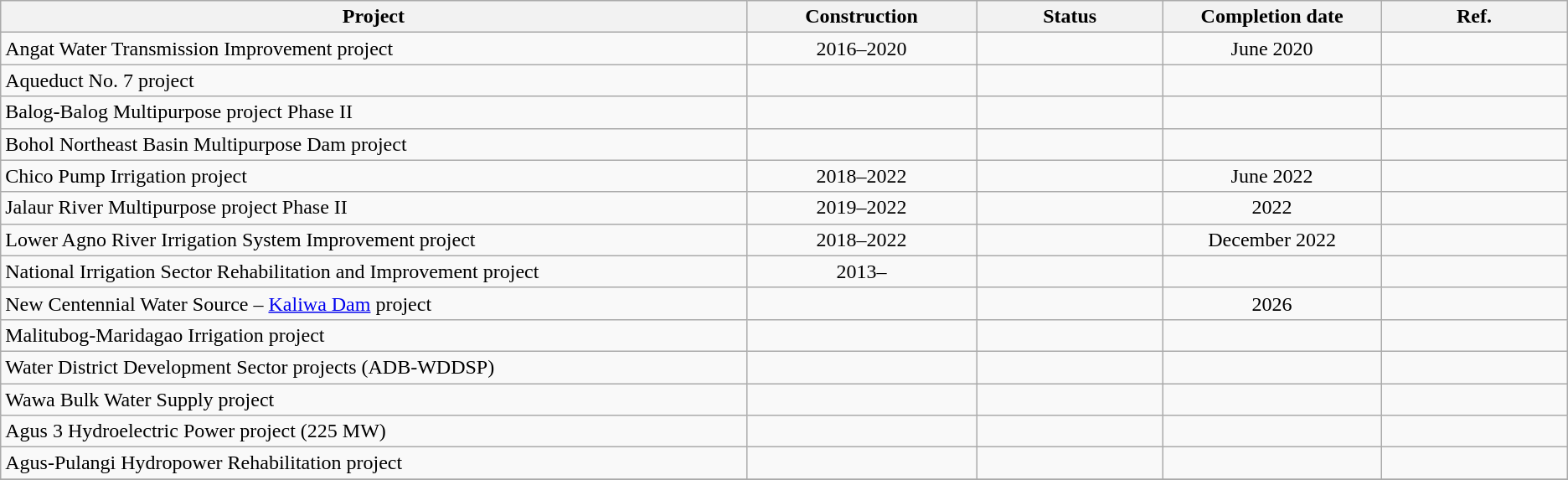<table class="wikitable">
<tr>
<th scope="col" style="width:20%;">Project</th>
<th scope="col" style="width:5%;">Construction</th>
<th scope="col" style="width:5%;">Status</th>
<th scope="col" style="width:5%;">Completion date</th>
<th scope="col" style="width:5%;">Ref.</th>
</tr>
<tr>
<td>Angat Water Transmission Improvement project</td>
<td style="text-align:center;">2016–2020</td>
<td></td>
<td style="text-align:center;">June 2020</td>
<td></td>
</tr>
<tr>
<td>Aqueduct No. 7 project</td>
<td style="text-align:center;"></td>
<td></td>
<td style="text-align:center;"></td>
<td></td>
</tr>
<tr>
<td>Balog-Balog Multipurpose project Phase II</td>
<td style="text-align:center;"></td>
<td></td>
<td style="text-align:center;"></td>
<td></td>
</tr>
<tr>
<td>Bohol Northeast Basin Multipurpose Dam project</td>
<td style="text-align:center;"></td>
<td></td>
<td style="text-align:center;"></td>
<td></td>
</tr>
<tr>
<td>Chico Pump Irrigation project</td>
<td style="text-align:center;">2018–2022</td>
<td></td>
<td style="text-align:center;">June 2022</td>
<td></td>
</tr>
<tr>
<td>Jalaur River Multipurpose project Phase II</td>
<td style="text-align:center;">2019–2022</td>
<td></td>
<td style="text-align:center;">2022</td>
<td></td>
</tr>
<tr>
<td>Lower Agno River Irrigation System Improvement project</td>
<td style="text-align:center;">2018–2022</td>
<td></td>
<td style="text-align:center;">December 2022</td>
<td></td>
</tr>
<tr>
<td>National Irrigation Sector Rehabilitation and Improvement project</td>
<td style="text-align:center;">2013–</td>
<td></td>
<td style="text-align:center;"></td>
<td></td>
</tr>
<tr>
<td>New Centennial Water Source – <a href='#'>Kaliwa Dam</a> project</td>
<td style="text-align:center;"></td>
<td></td>
<td style="text-align:center;">2026</td>
<td></td>
</tr>
<tr>
<td>Malitubog-Maridagao Irrigation project</td>
<td style="text-align:center;"></td>
<td></td>
<td style="text-align:center;"></td>
<td></td>
</tr>
<tr>
<td>Water District Development Sector projects (ADB-WDDSP)</td>
<td style="text-align:center;"></td>
<td></td>
<td style="text-align:center;"></td>
<td></td>
</tr>
<tr>
<td>Wawa Bulk Water Supply project</td>
<td style="text-align:center;"></td>
<td></td>
<td style="text-align:center;"></td>
<td></td>
</tr>
<tr>
<td>Agus 3 Hydroelectric Power project (225 MW)</td>
<td style="text-align:center;"></td>
<td></td>
<td></td>
<td></td>
</tr>
<tr>
<td>Agus-Pulangi Hydropower Rehabilitation project</td>
<td style="text-align:center;"></td>
<td></td>
<td></td>
<td></td>
</tr>
<tr>
</tr>
</table>
